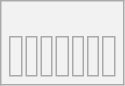<table class="wikitable" style="text-align:center;">
<tr>
<th><br><table>
<tr>
<td><br></td>
<td><br></td>
<td><br></td>
<td><br></td>
<td><br></td>
<td><br></td>
<td></td>
</tr>
</table>
</th>
</tr>
</table>
